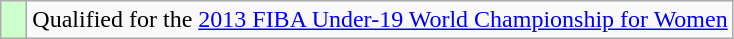<table class="wikitable">
<tr>
<td width=10px bgcolor="#ccffcc"></td>
<td>Qualified for the <a href='#'>2013 FIBA Under-19 World Championship for Women</a></td>
</tr>
</table>
